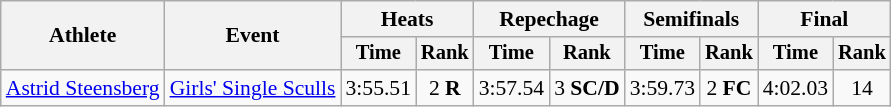<table class="wikitable" style="font-size:90%">
<tr>
<th rowspan="2">Athlete</th>
<th rowspan="2">Event</th>
<th colspan="2">Heats</th>
<th colspan="2">Repechage</th>
<th colspan="2">Semifinals</th>
<th colspan="2">Final</th>
</tr>
<tr style="font-size:95%">
<th>Time</th>
<th>Rank</th>
<th>Time</th>
<th>Rank</th>
<th>Time</th>
<th>Rank</th>
<th>Time</th>
<th>Rank</th>
</tr>
<tr align=center>
<td align=left><a href='#'>Astrid Steensberg</a></td>
<td align=left><a href='#'>Girls' Single Sculls</a></td>
<td>3:55.51</td>
<td>2 <strong>R</strong></td>
<td>3:57.54</td>
<td>3 <strong>SC/D</strong></td>
<td>3:59.73</td>
<td>2 <strong>FC</strong></td>
<td>4:02.03</td>
<td>14</td>
</tr>
</table>
